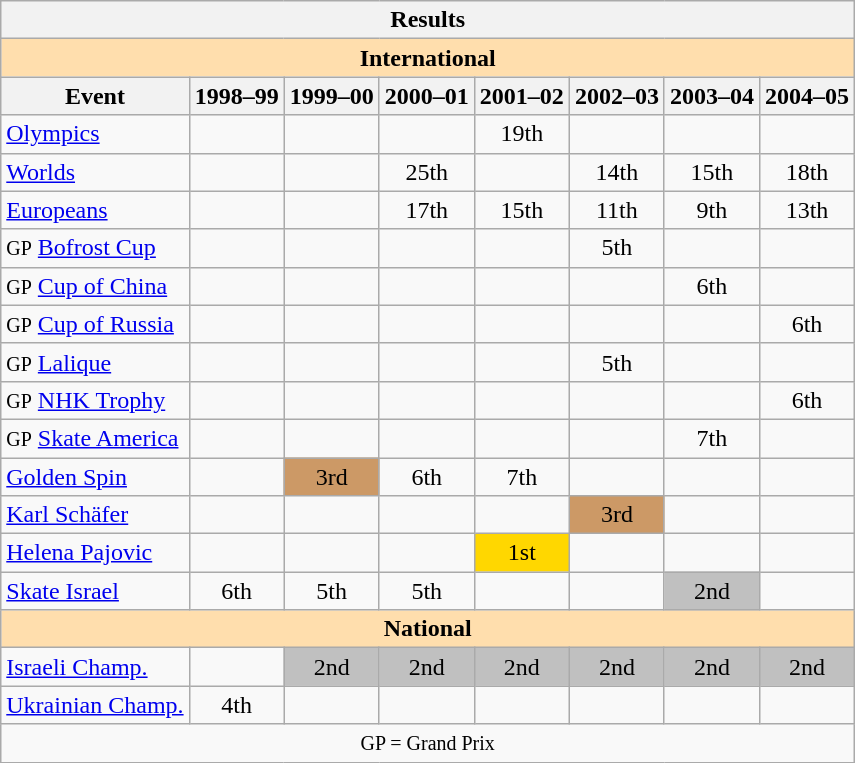<table class="wikitable" style="text-align:center">
<tr>
<th colspan=8 align=center><strong>Results</strong></th>
</tr>
<tr>
<th style="background-color: #ffdead; " colspan=8 align=center><strong>International</strong></th>
</tr>
<tr>
<th>Event</th>
<th>1998–99</th>
<th>1999–00</th>
<th>2000–01</th>
<th>2001–02</th>
<th>2002–03</th>
<th>2003–04</th>
<th>2004–05</th>
</tr>
<tr>
<td align=left><a href='#'>Olympics</a></td>
<td></td>
<td></td>
<td></td>
<td>19th</td>
<td></td>
<td></td>
<td></td>
</tr>
<tr>
<td align=left><a href='#'>Worlds</a></td>
<td></td>
<td></td>
<td>25th</td>
<td></td>
<td>14th</td>
<td>15th</td>
<td>18th</td>
</tr>
<tr>
<td align=left><a href='#'>Europeans</a></td>
<td></td>
<td></td>
<td>17th</td>
<td>15th</td>
<td>11th</td>
<td>9th</td>
<td>13th</td>
</tr>
<tr>
<td align=left><small>GP</small> <a href='#'>Bofrost Cup</a></td>
<td></td>
<td></td>
<td></td>
<td></td>
<td>5th</td>
<td></td>
<td></td>
</tr>
<tr>
<td align=left><small>GP</small> <a href='#'>Cup of China</a></td>
<td></td>
<td></td>
<td></td>
<td></td>
<td></td>
<td>6th</td>
<td></td>
</tr>
<tr>
<td align=left><small>GP</small> <a href='#'>Cup of Russia</a></td>
<td></td>
<td></td>
<td></td>
<td></td>
<td></td>
<td></td>
<td>6th</td>
</tr>
<tr>
<td align=left><small>GP</small> <a href='#'>Lalique</a></td>
<td></td>
<td></td>
<td></td>
<td></td>
<td>5th</td>
<td></td>
<td></td>
</tr>
<tr>
<td align=left><small>GP</small> <a href='#'>NHK Trophy</a></td>
<td></td>
<td></td>
<td></td>
<td></td>
<td></td>
<td></td>
<td>6th</td>
</tr>
<tr>
<td align=left><small>GP</small> <a href='#'>Skate America</a></td>
<td></td>
<td></td>
<td></td>
<td></td>
<td></td>
<td>7th</td>
<td></td>
</tr>
<tr>
<td align=left><a href='#'>Golden Spin</a></td>
<td></td>
<td bgcolor=cc9966>3rd</td>
<td>6th</td>
<td>7th</td>
<td></td>
<td></td>
<td></td>
</tr>
<tr>
<td align=left><a href='#'>Karl Schäfer</a></td>
<td></td>
<td></td>
<td></td>
<td></td>
<td bgcolor=cc9966>3rd</td>
<td></td>
<td></td>
</tr>
<tr>
<td align=left><a href='#'>Helena Pajovic</a></td>
<td></td>
<td></td>
<td></td>
<td bgcolor=gold>1st</td>
<td></td>
<td></td>
<td></td>
</tr>
<tr>
<td align=left><a href='#'>Skate Israel</a></td>
<td>6th</td>
<td>5th</td>
<td>5th</td>
<td></td>
<td></td>
<td bgcolor=silver>2nd</td>
<td></td>
</tr>
<tr>
<th style="background-color: #ffdead; " colspan=8 align=center><strong>National</strong></th>
</tr>
<tr>
<td align=left><a href='#'>Israeli Champ.</a></td>
<td></td>
<td bgcolor=silver>2nd</td>
<td bgcolor=silver>2nd</td>
<td bgcolor=silver>2nd</td>
<td bgcolor=silver>2nd</td>
<td bgcolor=silver>2nd</td>
<td bgcolor=silver>2nd</td>
</tr>
<tr>
<td align=left><a href='#'>Ukrainian Champ.</a></td>
<td>4th</td>
<td></td>
<td></td>
<td></td>
<td></td>
<td></td>
<td></td>
</tr>
<tr>
<td colspan=8 align=center><small> GP = Grand Prix </small></td>
</tr>
</table>
